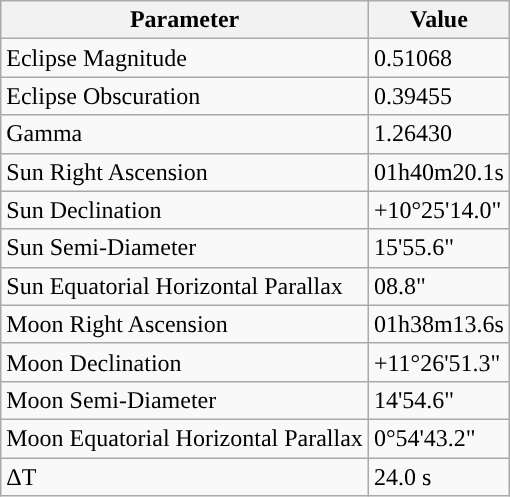<table class="wikitable">
<tr>
<th>Parameter</th>
<th>Value</th>
</tr>
<tr>
<td>Eclipse Magnitude</td>
<td>0.51068</td>
</tr>
<tr>
<td>Eclipse Obscuration</td>
<td>0.39455</td>
</tr>
<tr>
<td>Gamma</td>
<td>1.26430</td>
</tr>
<tr>
<td>Sun Right Ascension</td>
<td>01h40m20.1s</td>
</tr>
<tr>
<td>Sun Declination</td>
<td>+10°25'14.0"</td>
</tr>
<tr>
<td>Sun Semi-Diameter</td>
<td>15'55.6"</td>
</tr>
<tr>
<td>Sun Equatorial Horizontal Parallax</td>
<td>08.8"</td>
</tr>
<tr>
<td>Moon Right Ascension</td>
<td>01h38m13.6s</td>
</tr>
<tr>
<td>Moon Declination</td>
<td>+11°26'51.3"</td>
</tr>
<tr>
<td>Moon Semi-Diameter</td>
<td>14'54.6"</td>
</tr>
<tr>
<td>Moon Equatorial Horizontal Parallax</td>
<td>0°54'43.2"</td>
</tr>
<tr>
<td>ΔT</td>
<td>24.0 s</td>
</tr>
</table>
